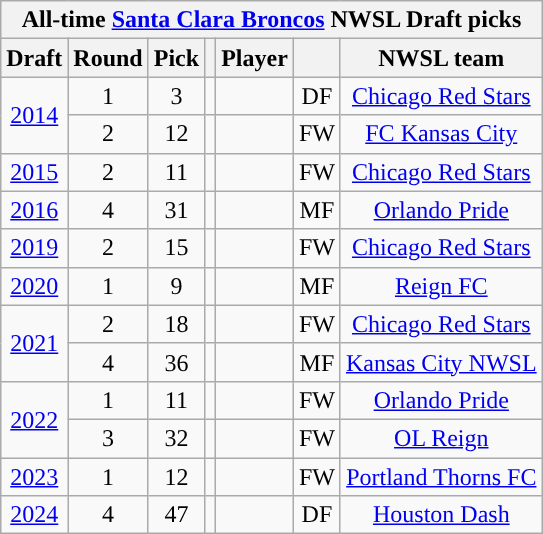<table class="wikitable sortable" style="text-align: center;">
<tr>
<th colspan="7" style="background:#">All-time <a href='#'><span>Santa Clara Broncos</span></a> NWSL Draft picks</th>
</tr>
<tr>
<th scope="col">Draft</th>
<th scope="col">Round</th>
<th scope="col">Pick</th>
<th scope="col"></th>
<th scope="col">Player</th>
<th scope="col"></th>
<th scope="col">NWSL team</th>
</tr>
<tr>
<td rowspan="2"><a href='#'>2014</a></td>
<td>1</td>
<td>3</td>
<td></td>
<td></td>
<td>DF</td>
<td><a href='#'>Chicago Red Stars</a></td>
</tr>
<tr>
<td>2</td>
<td>12</td>
<td></td>
<td></td>
<td>FW</td>
<td><a href='#'>FC Kansas City</a></td>
</tr>
<tr>
<td><a href='#'>2015</a></td>
<td>2</td>
<td>11</td>
<td></td>
<td></td>
<td>FW</td>
<td><a href='#'>Chicago Red Stars</a></td>
</tr>
<tr>
<td><a href='#'>2016</a></td>
<td>4</td>
<td>31</td>
<td></td>
<td></td>
<td>MF</td>
<td><a href='#'>Orlando Pride</a></td>
</tr>
<tr>
<td><a href='#'>2019</a></td>
<td>2</td>
<td>15</td>
<td></td>
<td></td>
<td>FW</td>
<td><a href='#'>Chicago Red Stars</a></td>
</tr>
<tr>
<td><a href='#'>2020</a></td>
<td>1</td>
<td>9</td>
<td></td>
<td></td>
<td>MF</td>
<td><a href='#'>Reign FC</a></td>
</tr>
<tr>
<td rowspan="2"><a href='#'>2021</a></td>
<td>2</td>
<td>18</td>
<td></td>
<td></td>
<td>FW</td>
<td><a href='#'>Chicago Red Stars</a></td>
</tr>
<tr>
<td>4</td>
<td>36</td>
<td></td>
<td></td>
<td>MF</td>
<td><a href='#'>Kansas City NWSL</a></td>
</tr>
<tr>
<td rowspan="2"><a href='#'>2022</a></td>
<td>1</td>
<td>11</td>
<td></td>
<td></td>
<td>FW</td>
<td><a href='#'>Orlando Pride</a></td>
</tr>
<tr>
<td>3</td>
<td>32</td>
<td></td>
<td></td>
<td>FW</td>
<td><a href='#'>OL Reign</a></td>
</tr>
<tr>
<td><a href='#'>2023</a></td>
<td>1</td>
<td>12</td>
<td></td>
<td></td>
<td>FW</td>
<td><a href='#'>Portland Thorns FC</a></td>
</tr>
<tr>
<td><a href='#'>2024</a></td>
<td>4</td>
<td>47</td>
<td></td>
<td></td>
<td>DF</td>
<td><a href='#'>Houston Dash</a></td>
</tr>
</table>
